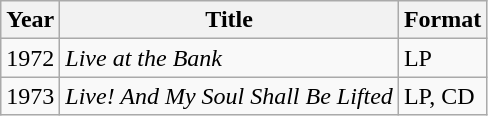<table class="wikitable" style="text-align:left">
<tr>
<th>Year</th>
<th>Title</th>
<th>Format</th>
</tr>
<tr>
<td>1972</td>
<td><em>Live at the Bank</em></td>
<td>LP</td>
</tr>
<tr>
<td>1973</td>
<td><em>Live! And My Soul Shall Be Lifted</em></td>
<td>LP, CD</td>
</tr>
</table>
